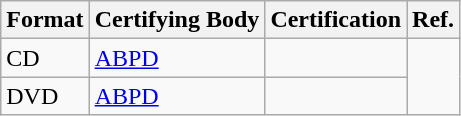<table class="wikitable">
<tr>
<th>Format</th>
<th>Certifying Body</th>
<th>Certification</th>
<th>Ref.</th>
</tr>
<tr>
<td>CD</td>
<td> <a href='#'>ABPD</a></td>
<td></td>
<td rowspan="2"></td>
</tr>
<tr>
<td>DVD</td>
<td> <a href='#'>ABPD</a></td>
<td></td>
</tr>
</table>
